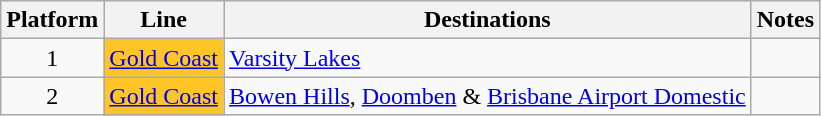<table class="wikitable" style="float: none; margin: 0.5em; ">
<tr>
<th>Platform</th>
<th>Line</th>
<th>Destinations</th>
<th>Notes</th>
</tr>
<tr>
<td rowspan="1" style="text-align:center;">1</td>
<td style="background:#FFC425"><a href='#'><span>Gold Coast</span></a></td>
<td><a href='#'>Varsity Lakes</a></td>
<td></td>
</tr>
<tr>
<td rowspan="1" style="text-align:center;">2</td>
<td style=background:#FFC425><a href='#'><span>Gold Coast</span></a></td>
<td><a href='#'>Bowen Hills</a>, <a href='#'>Doomben</a> & <a href='#'>Brisbane Airport Domestic</a></td>
<td></td>
</tr>
</table>
